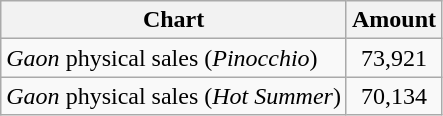<table class="wikitable">
<tr>
<th>Chart</th>
<th>Amount</th>
</tr>
<tr>
<td><em>Gaon</em> physical sales (<em>Pinocchio</em>)</td>
<td align="center">73,921</td>
</tr>
<tr>
<td><em>Gaon</em> physical sales (<em>Hot Summer</em>)</td>
<td align="center">70,134</td>
</tr>
</table>
